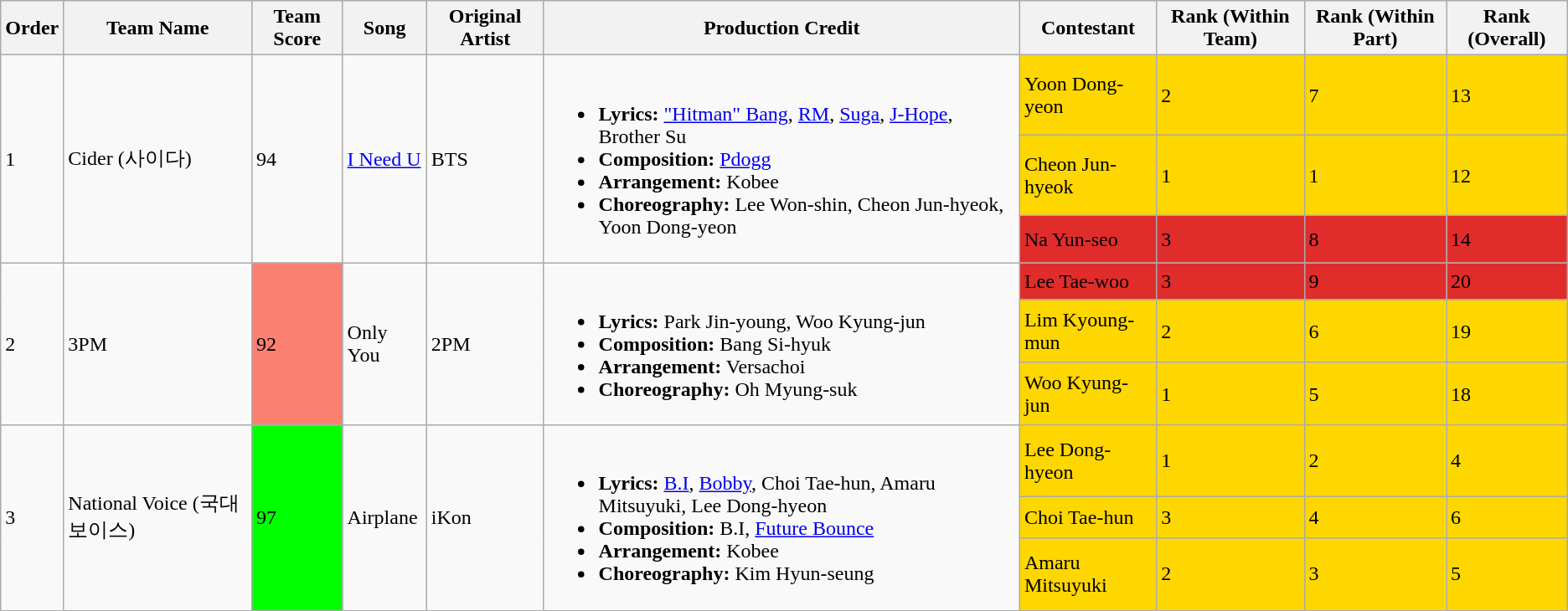<table class="wikitable">
<tr>
<th>Order</th>
<th>Team Name</th>
<th>Team Score</th>
<th>Song</th>
<th>Original Artist</th>
<th>Production Credit</th>
<th>Contestant</th>
<th>Rank (Within Team)</th>
<th>Rank (Within Part)</th>
<th>Rank (Overall)</th>
</tr>
<tr>
<td rowspan="3">1</td>
<td rowspan="3">Cider (사이다)</td>
<td rowspan="3">94</td>
<td rowspan="3"><a href='#'>I Need U</a></td>
<td rowspan="3">BTS</td>
<td rowspan="3"><br><ul><li><strong>Lyrics:</strong> <a href='#'>"Hitman" Bang</a>, <a href='#'>RM</a>, <a href='#'>Suga</a>, <a href='#'>J-Hope</a>, Brother Su</li><li><strong>Composition:</strong> <a href='#'>Pdogg</a></li><li><strong>Arrangement:</strong> Kobee</li><li><strong>Choreography:</strong> Lee Won-shin, Cheon Jun-hyeok, Yoon Dong-yeon</li></ul></td>
<td style="background:#FFD700;">Yoon Dong-yeon</td>
<td style="background:#FFD700;">2</td>
<td style="background:#FFD700;">7</td>
<td style="background:#FFD700;">13</td>
</tr>
<tr style="background:#FFD700;">
<td>Cheon Jun-hyeok</td>
<td>1</td>
<td>1</td>
<td>12</td>
</tr>
<tr style="background:#E12C2C;">
<td>Na Yun-seo</td>
<td>3</td>
<td>8</td>
<td>14</td>
</tr>
<tr>
<td rowspan="3">2</td>
<td rowspan="3">3PM</td>
<td rowspan="3" style="background:salmon;">92</td>
<td rowspan="3">Only You</td>
<td rowspan="3">2PM</td>
<td rowspan="3"><br><ul><li><strong>Lyrics:</strong> Park Jin-young, Woo Kyung-jun</li><li><strong>Composition:</strong> Bang Si-hyuk</li><li><strong>Arrangement:</strong> Versachoi</li><li><strong>Choreography:</strong> Oh Myung-suk</li></ul></td>
<td style="background:#E12C2C;">Lee Tae-woo</td>
<td style="background:#E12C2C;">3</td>
<td style="background:#E12C2C;">9</td>
<td style="background:#E12C2C;">20</td>
</tr>
<tr style="background:#FFD700;">
<td>Lim Kyoung-mun</td>
<td>2</td>
<td>6</td>
<td>19</td>
</tr>
<tr style="background:#FFD700;">
<td>Woo Kyung-jun</td>
<td>1</td>
<td>5</td>
<td>18</td>
</tr>
<tr>
<td rowspan="3">3</td>
<td rowspan="3">National Voice (국대보이스)</td>
<td rowspan="3" style="background:#00FF00">97</td>
<td rowspan="3">Airplane</td>
<td rowspan="3">iKon</td>
<td rowspan="3"><br><ul><li><strong>Lyrics:</strong> <a href='#'>B.I</a>, <a href='#'>Bobby</a>, Choi Tae-hun, Amaru Mitsuyuki, Lee Dong-hyeon</li><li><strong>Composition:</strong> B.I, <a href='#'>Future Bounce</a></li><li><strong>Arrangement:</strong> Kobee</li><li><strong>Choreography:</strong> Kim Hyun-seung</li></ul></td>
<td style="background:#FFD700;">Lee Dong-hyeon</td>
<td style="background:#FFD700;">1</td>
<td style="background:#FFD700;">2</td>
<td style="background:#FFD700;">4</td>
</tr>
<tr style="background:#FFD700;">
<td>Choi Tae-hun</td>
<td>3</td>
<td>4</td>
<td>6</td>
</tr>
<tr style="background:#FFD700;">
<td>Amaru Mitsuyuki</td>
<td>2</td>
<td>3</td>
<td>5</td>
</tr>
</table>
